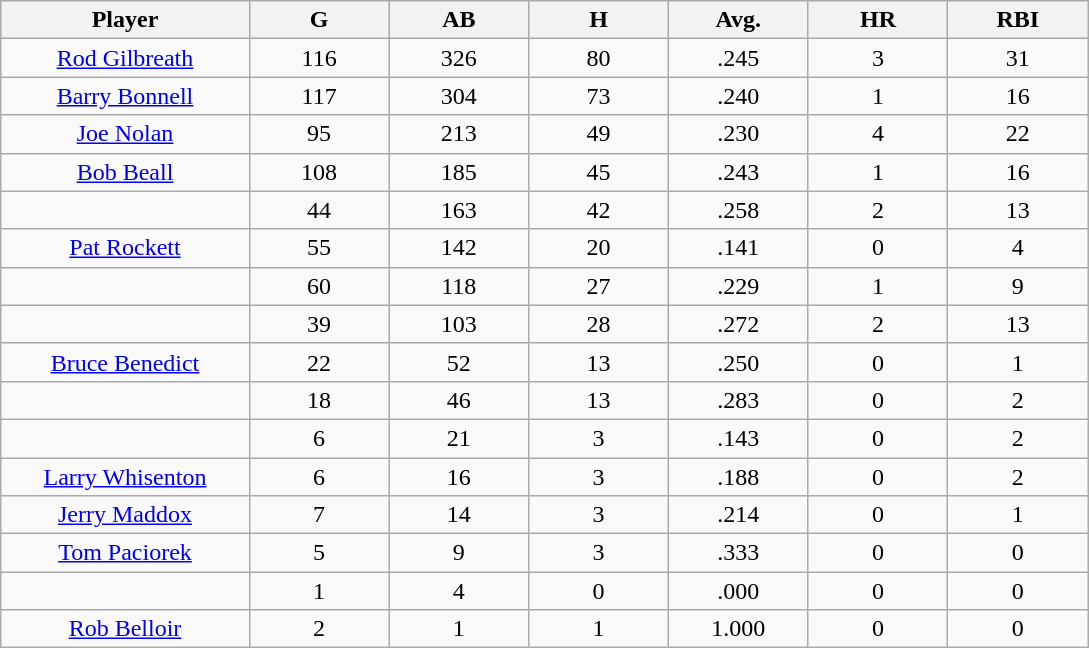<table class="wikitable sortable">
<tr>
<th bgcolor="#DDDDFF" width="16%">Player</th>
<th bgcolor="#DDDDFF" width="9%">G</th>
<th bgcolor="#DDDDFF" width="9%">AB</th>
<th bgcolor="#DDDDFF" width="9%">H</th>
<th bgcolor="#DDDDFF" width="9%">Avg.</th>
<th bgcolor="#DDDDFF" width="9%">HR</th>
<th bgcolor="#DDDDFF" width="9%">RBI</th>
</tr>
<tr align="center">
<td><a href='#'>Rod Gilbreath</a></td>
<td>116</td>
<td>326</td>
<td>80</td>
<td>.245</td>
<td>3</td>
<td>31</td>
</tr>
<tr align=center>
<td><a href='#'>Barry Bonnell</a></td>
<td>117</td>
<td>304</td>
<td>73</td>
<td>.240</td>
<td>1</td>
<td>16</td>
</tr>
<tr align=center>
<td><a href='#'>Joe Nolan</a></td>
<td>95</td>
<td>213</td>
<td>49</td>
<td>.230</td>
<td>4</td>
<td>22</td>
</tr>
<tr align=center>
<td><a href='#'>Bob Beall</a></td>
<td>108</td>
<td>185</td>
<td>45</td>
<td>.243</td>
<td>1</td>
<td>16</td>
</tr>
<tr align=center>
<td></td>
<td>44</td>
<td>163</td>
<td>42</td>
<td>.258</td>
<td>2</td>
<td>13</td>
</tr>
<tr align="center">
<td><a href='#'>Pat Rockett</a></td>
<td>55</td>
<td>142</td>
<td>20</td>
<td>.141</td>
<td>0</td>
<td>4</td>
</tr>
<tr align=center>
<td></td>
<td>60</td>
<td>118</td>
<td>27</td>
<td>.229</td>
<td>1</td>
<td>9</td>
</tr>
<tr align="center">
<td></td>
<td>39</td>
<td>103</td>
<td>28</td>
<td>.272</td>
<td>2</td>
<td>13</td>
</tr>
<tr align="center">
<td><a href='#'>Bruce Benedict</a></td>
<td>22</td>
<td>52</td>
<td>13</td>
<td>.250</td>
<td>0</td>
<td>1</td>
</tr>
<tr align=center>
<td></td>
<td>18</td>
<td>46</td>
<td>13</td>
<td>.283</td>
<td>0</td>
<td>2</td>
</tr>
<tr align="center">
<td></td>
<td>6</td>
<td>21</td>
<td>3</td>
<td>.143</td>
<td>0</td>
<td>2</td>
</tr>
<tr align="center">
<td><a href='#'>Larry Whisenton</a></td>
<td>6</td>
<td>16</td>
<td>3</td>
<td>.188</td>
<td>0</td>
<td>2</td>
</tr>
<tr align=center>
<td><a href='#'>Jerry Maddox</a></td>
<td>7</td>
<td>14</td>
<td>3</td>
<td>.214</td>
<td>0</td>
<td>1</td>
</tr>
<tr align=center>
<td><a href='#'>Tom Paciorek</a></td>
<td>5</td>
<td>9</td>
<td>3</td>
<td>.333</td>
<td>0</td>
<td>0</td>
</tr>
<tr align=center>
<td></td>
<td>1</td>
<td>4</td>
<td>0</td>
<td>.000</td>
<td>0</td>
<td>0</td>
</tr>
<tr align="center">
<td><a href='#'>Rob Belloir</a></td>
<td>2</td>
<td>1</td>
<td>1</td>
<td>1.000</td>
<td>0</td>
<td>0</td>
</tr>
</table>
